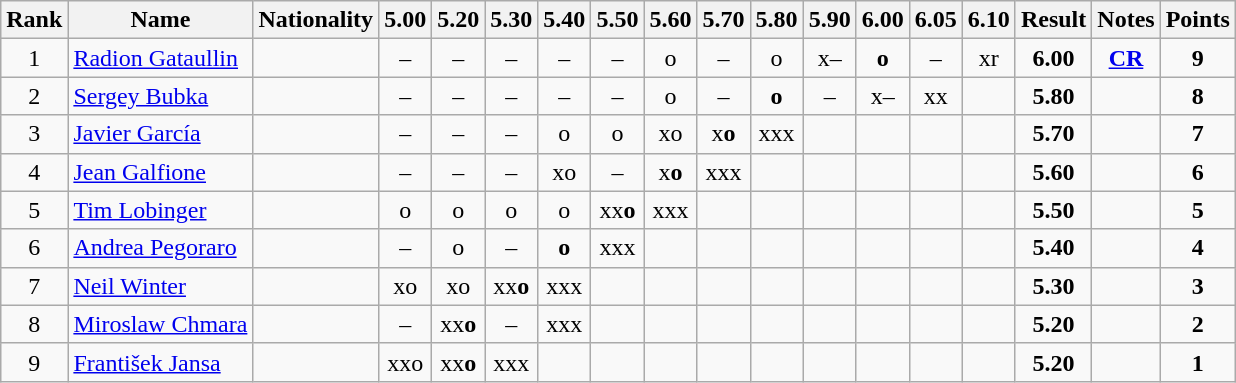<table class="wikitable sortable" style="text-align:center">
<tr>
<th>Rank</th>
<th>Name</th>
<th>Nationality</th>
<th>5.00</th>
<th>5.20</th>
<th>5.30</th>
<th>5.40</th>
<th>5.50</th>
<th>5.60</th>
<th>5.70</th>
<th>5.80</th>
<th>5.90</th>
<th>6.00</th>
<th>6.05</th>
<th>6.10</th>
<th>Result</th>
<th>Notes</th>
<th>Points</th>
</tr>
<tr>
<td>1</td>
<td align=left><a href='#'>Radion Gataullin</a></td>
<td align=left></td>
<td>–</td>
<td>–</td>
<td>–</td>
<td>–</td>
<td>–</td>
<td>o</td>
<td>–</td>
<td>o</td>
<td>x–</td>
<td><strong>o</strong></td>
<td>–</td>
<td>xr</td>
<td><strong>6.00</strong></td>
<td><strong><a href='#'>CR</a></strong></td>
<td><strong>9</strong></td>
</tr>
<tr>
<td>2</td>
<td align=left><a href='#'>Sergey Bubka</a></td>
<td align=left></td>
<td>–</td>
<td>–</td>
<td>–</td>
<td>–</td>
<td>–</td>
<td>o</td>
<td>–</td>
<td><strong>o</strong></td>
<td>–</td>
<td>x–</td>
<td>xx</td>
<td></td>
<td><strong>5.80</strong></td>
<td></td>
<td><strong>8</strong></td>
</tr>
<tr>
<td>3</td>
<td align=left><a href='#'>Javier García</a></td>
<td align=left></td>
<td>–</td>
<td>–</td>
<td>–</td>
<td>o</td>
<td>o</td>
<td>xo</td>
<td>x<strong>o</strong></td>
<td>xxx</td>
<td></td>
<td></td>
<td></td>
<td></td>
<td><strong>5.70</strong></td>
<td></td>
<td><strong>7</strong></td>
</tr>
<tr>
<td>4</td>
<td align=left><a href='#'>Jean Galfione</a></td>
<td align=left></td>
<td>–</td>
<td>–</td>
<td>–</td>
<td>xo</td>
<td>–</td>
<td>x<strong>o</strong></td>
<td>xxx</td>
<td></td>
<td></td>
<td></td>
<td></td>
<td></td>
<td><strong>5.60</strong></td>
<td></td>
<td><strong>6</strong></td>
</tr>
<tr>
<td>5</td>
<td align=left><a href='#'>Tim Lobinger</a></td>
<td align=left></td>
<td>o</td>
<td>o</td>
<td>o</td>
<td>o</td>
<td>xx<strong>o</strong></td>
<td>xxx</td>
<td></td>
<td></td>
<td></td>
<td></td>
<td></td>
<td></td>
<td><strong>5.50</strong></td>
<td></td>
<td><strong>5</strong></td>
</tr>
<tr>
<td>6</td>
<td align=left><a href='#'>Andrea Pegoraro</a></td>
<td align=left></td>
<td>–</td>
<td>o</td>
<td>–</td>
<td><strong>o</strong></td>
<td>xxx</td>
<td></td>
<td></td>
<td></td>
<td></td>
<td></td>
<td></td>
<td></td>
<td><strong>5.40</strong></td>
<td></td>
<td><strong>4</strong></td>
</tr>
<tr>
<td>7</td>
<td align=left><a href='#'>Neil Winter</a></td>
<td align=left></td>
<td>xo</td>
<td>xo</td>
<td>xx<strong>o</strong></td>
<td>xxx</td>
<td></td>
<td></td>
<td></td>
<td></td>
<td></td>
<td></td>
<td></td>
<td></td>
<td><strong>5.30</strong></td>
<td></td>
<td><strong>3</strong></td>
</tr>
<tr>
<td>8</td>
<td align=left><a href='#'>Miroslaw Chmara</a></td>
<td align=left></td>
<td>–</td>
<td>xx<strong>o</strong></td>
<td>–</td>
<td>xxx</td>
<td></td>
<td></td>
<td></td>
<td></td>
<td></td>
<td></td>
<td></td>
<td></td>
<td><strong>5.20</strong></td>
<td></td>
<td><strong>2</strong></td>
</tr>
<tr>
<td>9</td>
<td align=left><a href='#'>František Jansa</a></td>
<td align=left></td>
<td>xxo</td>
<td>xx<strong>o</strong></td>
<td>xxx</td>
<td></td>
<td></td>
<td></td>
<td></td>
<td></td>
<td></td>
<td></td>
<td></td>
<td></td>
<td><strong>5.20</strong></td>
<td></td>
<td><strong>1</strong></td>
</tr>
</table>
